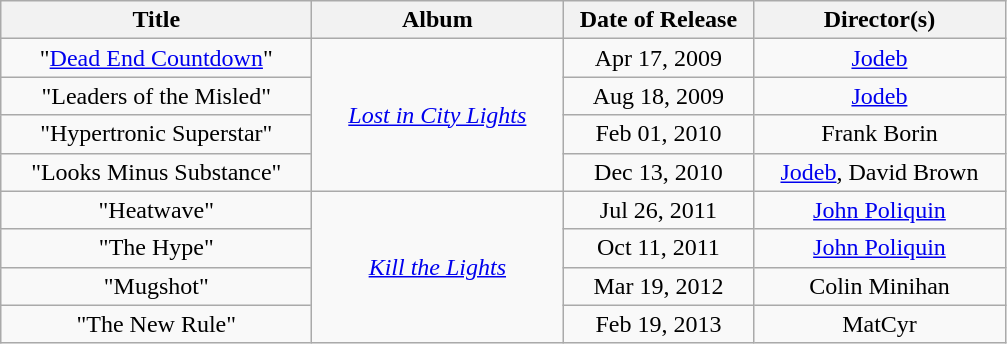<table class="wikitable">
<tr>
<th style="width:200px;">Title</th>
<th style="width:160px;">Album</th>
<th style="width:120px;">Date of Release</th>
<th style="width:160px;">Director(s)</th>
</tr>
<tr>
<td style="text-align:center;">"<a href='#'>Dead End Countdown</a>"</td>
<td rowspan="4" style="text-align:center;"><em><a href='#'>Lost in City Lights</a></em></td>
<td style="text-align:center;">Apr 17, 2009</td>
<td style="text-align:center;"><a href='#'>Jodeb</a></td>
</tr>
<tr>
<td style="text-align:center;">"Leaders of the Misled"</td>
<td style="text-align:center;">Aug 18, 2009</td>
<td style="text-align:center;"><a href='#'>Jodeb</a></td>
</tr>
<tr style="text-align:center;">
<td>"Hypertronic Superstar"</td>
<td>Feb 01, 2010</td>
<td>Frank Borin</td>
</tr>
<tr>
<td style="text-align:center;">"Looks Minus Substance"</td>
<td style="text-align:center;">Dec 13, 2010</td>
<td style="text-align:center;"><a href='#'>Jodeb</a>, David Brown</td>
</tr>
<tr>
<td style="text-align:center;">"Heatwave"</td>
<td rowspan="4" style="text-align:center;"><em><a href='#'>Kill the Lights</a></em></td>
<td style="text-align:center;">Jul 26, 2011</td>
<td style="text-align:center;"><a href='#'>John Poliquin</a></td>
</tr>
<tr style="text-align:center;">
<td>"The Hype"</td>
<td>Oct 11, 2011</td>
<td><a href='#'>John Poliquin</a></td>
</tr>
<tr style="text-align:center;">
<td>"Mugshot"</td>
<td>Mar 19, 2012</td>
<td>Colin Minihan</td>
</tr>
<tr style="text-align:center;">
<td>"The New Rule"</td>
<td>Feb 19, 2013</td>
<td>MatCyr</td>
</tr>
</table>
